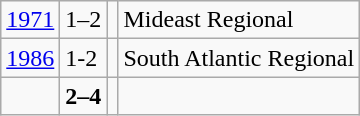<table class="wikitable">
<tr>
<td><a href='#'>1971</a></td>
<td>1–2</td>
<td></td>
<td>Mideast Regional</td>
</tr>
<tr>
<td><a href='#'>1986</a></td>
<td>1-2</td>
<td></td>
<td>South Atlantic Regional</td>
</tr>
<tr>
<td></td>
<td><strong>2–4</strong></td>
<td><strong></strong></td>
<td></td>
</tr>
</table>
